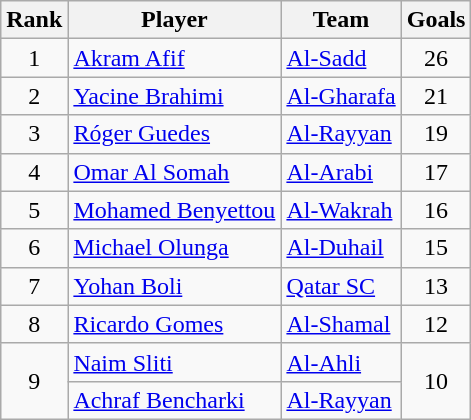<table class="wikitable" style="text-align:center">
<tr>
<th>Rank</th>
<th>Player</th>
<th>Team</th>
<th>Goals</th>
</tr>
<tr>
<td>1</td>
<td align="left"> <a href='#'>Akram Afif</a></td>
<td align="left"><a href='#'>Al-Sadd</a></td>
<td>26</td>
</tr>
<tr>
<td>2</td>
<td align="left"> <a href='#'>Yacine Brahimi</a></td>
<td align="left"><a href='#'>Al-Gharafa</a></td>
<td>21</td>
</tr>
<tr>
<td>3</td>
<td align="left"> <a href='#'>Róger Guedes</a></td>
<td align="left"><a href='#'>Al-Rayyan</a></td>
<td>19</td>
</tr>
<tr>
<td>4</td>
<td align="left"> <a href='#'>Omar Al Somah</a></td>
<td align="left"><a href='#'>Al-Arabi</a></td>
<td>17</td>
</tr>
<tr>
<td>5</td>
<td align="left"> <a href='#'>Mohamed Benyettou</a></td>
<td align="left"><a href='#'>Al-Wakrah</a></td>
<td>16</td>
</tr>
<tr>
<td>6</td>
<td align="left"> <a href='#'>Michael Olunga</a></td>
<td align="left"><a href='#'>Al-Duhail</a></td>
<td>15</td>
</tr>
<tr>
<td>7</td>
<td align="left"> <a href='#'>Yohan Boli</a></td>
<td align="left"><a href='#'>Qatar SC</a></td>
<td>13</td>
</tr>
<tr>
<td>8</td>
<td align="left"> <a href='#'>Ricardo Gomes</a></td>
<td align="left"><a href='#'>Al-Shamal</a></td>
<td>12</td>
</tr>
<tr>
<td rowspan="2">9</td>
<td align="left"> <a href='#'>Naim Sliti</a></td>
<td align="left"><a href='#'>Al-Ahli</a></td>
<td rowspan="2">10</td>
</tr>
<tr>
<td align="left"> <a href='#'>Achraf Bencharki</a></td>
<td align="left"><a href='#'>Al-Rayyan</a></td>
</tr>
</table>
